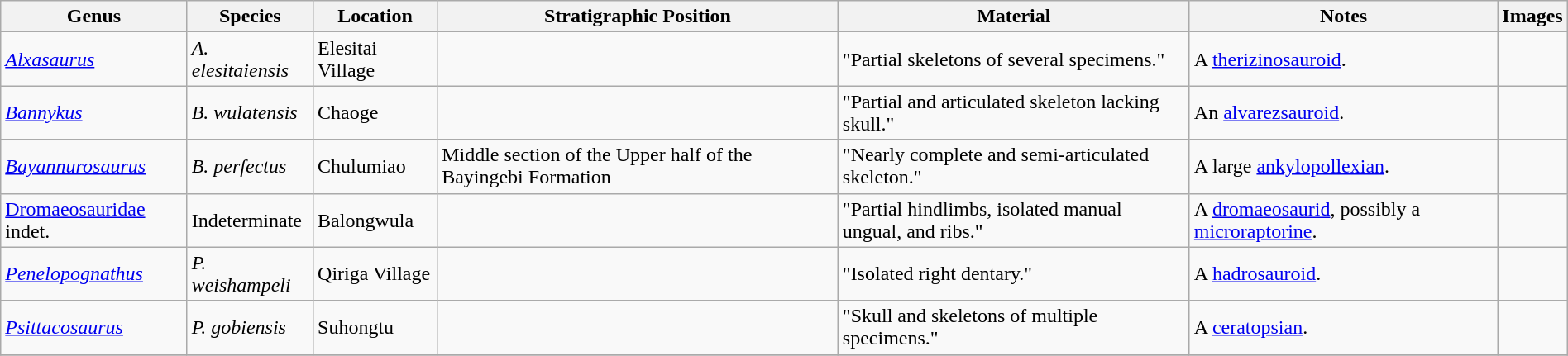<table class="wikitable" align="center" width="100%">
<tr>
<th>Genus</th>
<th>Species</th>
<th>Location</th>
<th>Stratigraphic Position</th>
<th>Material</th>
<th>Notes</th>
<th>Images</th>
</tr>
<tr>
<td><em><a href='#'>Alxasaurus</a></em></td>
<td><em>A. elesitaiensis</em></td>
<td>Elesitai Village</td>
<td></td>
<td>"Partial skeletons of several specimens."</td>
<td>A <a href='#'>therizinosauroid</a>.</td>
<td></td>
</tr>
<tr>
<td><em><a href='#'>Bannykus</a></em></td>
<td><em>B. wulatensis</em></td>
<td>Chaoge</td>
<td></td>
<td>"Partial and articulated skeleton lacking skull."</td>
<td>An <a href='#'>alvarezsauroid</a>.</td>
<td></td>
</tr>
<tr>
<td><em><a href='#'>Bayannurosaurus</a></em></td>
<td><em>B. perfectus</em></td>
<td>Chulumiao</td>
<td>Middle section of the Upper half of the Bayingebi Formation</td>
<td>"Nearly complete and semi-articulated skeleton."</td>
<td>A large <a href='#'>ankylopollexian</a>.</td>
<td></td>
</tr>
<tr>
<td><a href='#'>Dromaeosauridae</a> indet.</td>
<td>Indeterminate</td>
<td>Balongwula</td>
<td></td>
<td>"Partial hindlimbs, isolated manual ungual, and ribs."</td>
<td>A <a href='#'>dromaeosaurid</a>, possibly a <a href='#'>microraptorine</a>.</td>
<td></td>
</tr>
<tr>
<td><em><a href='#'>Penelopognathus</a></em></td>
<td><em>P. weishampeli</em></td>
<td>Qiriga Village</td>
<td></td>
<td>"Isolated right dentary."</td>
<td>A <a href='#'>hadrosauroid</a>.</td>
<td></td>
</tr>
<tr>
<td><em><a href='#'>Psittacosaurus</a></em></td>
<td><em>P. gobiensis</em></td>
<td>Suhongtu</td>
<td></td>
<td>"Skull and skeletons of multiple specimens."</td>
<td>A <a href='#'>ceratopsian</a>.</td>
<td></td>
</tr>
<tr>
</tr>
</table>
